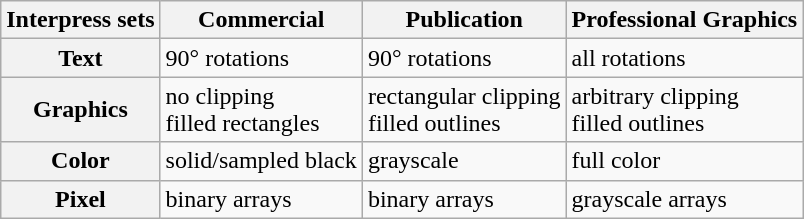<table class="wikitable">
<tr>
<th>Interpress sets</th>
<th>Commercial</th>
<th>Publication</th>
<th>Professional Graphics</th>
</tr>
<tr>
<th>Text</th>
<td>90° rotations</td>
<td>90° rotations</td>
<td>all rotations</td>
</tr>
<tr>
<th>Graphics</th>
<td>no clipping<br>filled rectangles</td>
<td>rectangular clipping<br>filled outlines</td>
<td>arbitrary clipping<br>filled outlines</td>
</tr>
<tr>
<th>Color</th>
<td>solid/sampled black</td>
<td>grayscale</td>
<td>full color</td>
</tr>
<tr>
<th>Pixel</th>
<td>binary arrays</td>
<td>binary arrays</td>
<td>grayscale arrays</td>
</tr>
</table>
